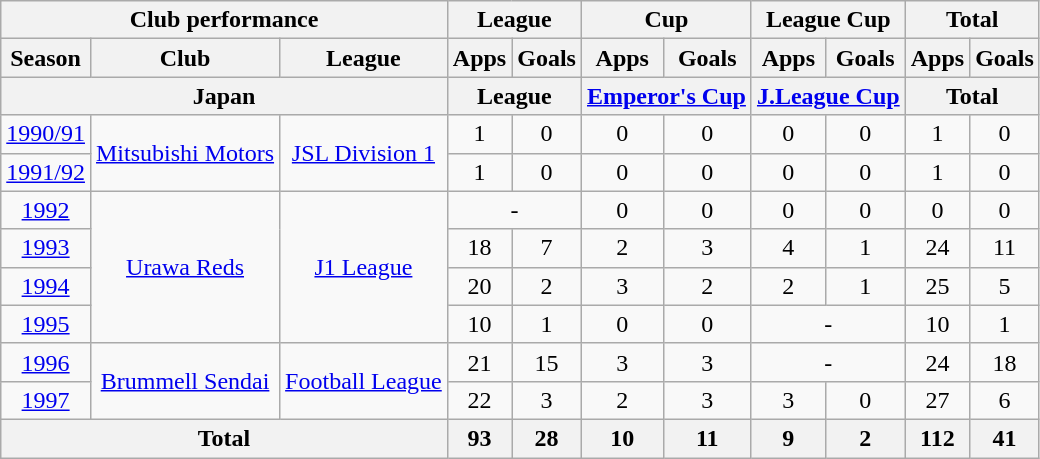<table class="wikitable" style="text-align:center;">
<tr>
<th colspan=3>Club performance</th>
<th colspan=2>League</th>
<th colspan=2>Cup</th>
<th colspan=2>League Cup</th>
<th colspan=2>Total</th>
</tr>
<tr>
<th>Season</th>
<th>Club</th>
<th>League</th>
<th>Apps</th>
<th>Goals</th>
<th>Apps</th>
<th>Goals</th>
<th>Apps</th>
<th>Goals</th>
<th>Apps</th>
<th>Goals</th>
</tr>
<tr>
<th colspan=3>Japan</th>
<th colspan=2>League</th>
<th colspan=2><a href='#'>Emperor's Cup</a></th>
<th colspan=2><a href='#'>J.League Cup</a></th>
<th colspan=2>Total</th>
</tr>
<tr>
<td><a href='#'>1990/91</a></td>
<td rowspan="2"><a href='#'>Mitsubishi Motors</a></td>
<td rowspan="2"><a href='#'>JSL Division 1</a></td>
<td>1</td>
<td>0</td>
<td>0</td>
<td>0</td>
<td>0</td>
<td>0</td>
<td>1</td>
<td>0</td>
</tr>
<tr>
<td><a href='#'>1991/92</a></td>
<td>1</td>
<td>0</td>
<td>0</td>
<td>0</td>
<td>0</td>
<td>0</td>
<td>1</td>
<td>0</td>
</tr>
<tr>
<td><a href='#'>1992</a></td>
<td rowspan="4"><a href='#'>Urawa Reds</a></td>
<td rowspan="4"><a href='#'>J1 League</a></td>
<td colspan="2">-</td>
<td>0</td>
<td>0</td>
<td>0</td>
<td>0</td>
<td>0</td>
<td>0</td>
</tr>
<tr>
<td><a href='#'>1993</a></td>
<td>18</td>
<td>7</td>
<td>2</td>
<td>3</td>
<td>4</td>
<td>1</td>
<td>24</td>
<td>11</td>
</tr>
<tr>
<td><a href='#'>1994</a></td>
<td>20</td>
<td>2</td>
<td>3</td>
<td>2</td>
<td>2</td>
<td>1</td>
<td>25</td>
<td>5</td>
</tr>
<tr>
<td><a href='#'>1995</a></td>
<td>10</td>
<td>1</td>
<td>0</td>
<td>0</td>
<td colspan="2">-</td>
<td>10</td>
<td>1</td>
</tr>
<tr>
<td><a href='#'>1996</a></td>
<td rowspan="2"><a href='#'>Brummell Sendai</a></td>
<td rowspan="2"><a href='#'>Football League</a></td>
<td>21</td>
<td>15</td>
<td>3</td>
<td>3</td>
<td colspan="2">-</td>
<td>24</td>
<td>18</td>
</tr>
<tr>
<td><a href='#'>1997</a></td>
<td>22</td>
<td>3</td>
<td>2</td>
<td>3</td>
<td>3</td>
<td>0</td>
<td>27</td>
<td>6</td>
</tr>
<tr>
<th colspan=3>Total</th>
<th>93</th>
<th>28</th>
<th>10</th>
<th>11</th>
<th>9</th>
<th>2</th>
<th>112</th>
<th>41</th>
</tr>
</table>
